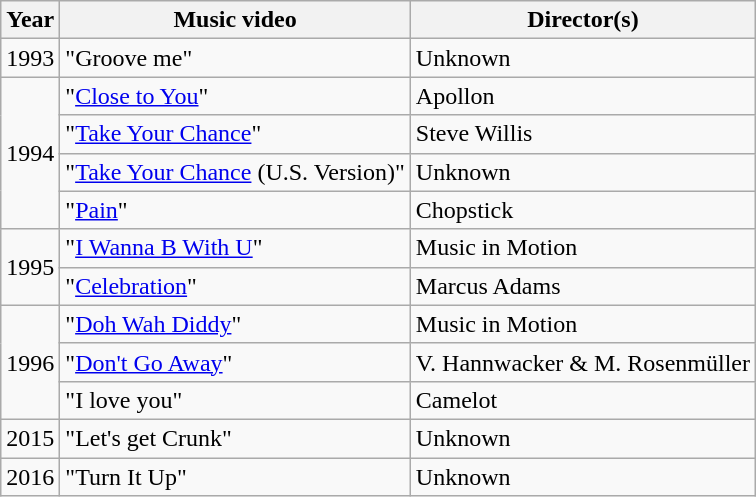<table class="wikitable">
<tr>
<th>Year</th>
<th>Music video</th>
<th>Director(s)</th>
</tr>
<tr>
<td>1993</td>
<td>"Groove me"</td>
<td>Unknown</td>
</tr>
<tr>
<td rowspan="4">1994</td>
<td>"<a href='#'>Close to You</a>"</td>
<td>Apollon</td>
</tr>
<tr>
<td>"<a href='#'>Take Your Chance</a>"</td>
<td>Steve Willis</td>
</tr>
<tr>
<td>"<a href='#'>Take Your Chance</a> (U.S. Version)"</td>
<td>Unknown</td>
</tr>
<tr>
<td>"<a href='#'>Pain</a>"</td>
<td>Chopstick</td>
</tr>
<tr>
<td rowspan="2">1995</td>
<td>"<a href='#'>I Wanna B With U</a>"</td>
<td>Music in Motion</td>
</tr>
<tr>
<td>"<a href='#'>Celebration</a>"</td>
<td>Marcus Adams</td>
</tr>
<tr>
<td rowspan="3">1996</td>
<td>"<a href='#'>Doh Wah Diddy</a>"</td>
<td>Music in Motion</td>
</tr>
<tr>
<td>"<a href='#'>Don't Go Away</a>"</td>
<td>V. Hannwacker & M. Rosenmüller</td>
</tr>
<tr>
<td>"I love you"</td>
<td>Camelot</td>
</tr>
<tr>
<td>2015</td>
<td>"Let's get Crunk"</td>
<td>Unknown</td>
</tr>
<tr>
<td>2016</td>
<td>"Turn It Up"</td>
<td>Unknown</td>
</tr>
</table>
